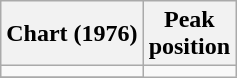<table class="wikitable sortable">
<tr>
<th scope="col">Chart (1976)</th>
<th scope="col">Peak<br>position</th>
</tr>
<tr>
<td></td>
</tr>
<tr>
</tr>
</table>
